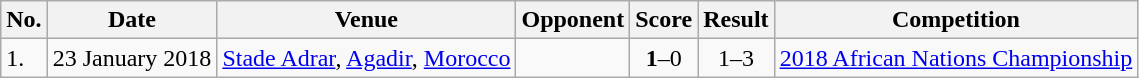<table class="wikitable" style="font-size:100%;">
<tr>
<th>No.</th>
<th>Date</th>
<th>Venue</th>
<th>Opponent</th>
<th>Score</th>
<th>Result</th>
<th>Competition</th>
</tr>
<tr>
<td>1.</td>
<td>23 January 2018</td>
<td><a href='#'>Stade Adrar</a>, <a href='#'>Agadir</a>, <a href='#'>Morocco</a></td>
<td></td>
<td align=center><strong>1</strong>–0</td>
<td align=center>1–3</td>
<td><a href='#'>2018 African Nations Championship</a></td>
</tr>
</table>
